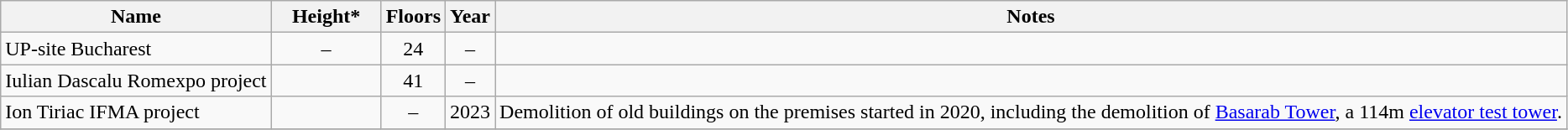<table class="wikitable sortable">
<tr>
<th>Name</th>
<th width="80">Height*</th>
<th>Floors</th>
<th>Year<br></th>
<th class="unsortable">Notes</th>
</tr>
<tr>
<td>UP-site Bucharest</td>
<td style="text-align:center;">–</td>
<td style="text-align:center;">24</td>
<td style="text-align:center;">–</td>
<td></td>
</tr>
<tr>
<td>Iulian Dascalu Romexpo project</td>
<td style="text-align:center;"></td>
<td style="text-align:center;">41</td>
<td style="text-align:center;">–</td>
<td></td>
</tr>
<tr>
<td>Ion Tiriac IFMA project</td>
<td style="text-align:center;"></td>
<td style="text-align:center;">–</td>
<td style="text-align:center;">2023</td>
<td>Demolition of old buildings on the premises started in 2020, including the demolition of <a href='#'>Basarab Tower</a>, a 114m <a href='#'>elevator test tower</a>.</td>
</tr>
<tr>
</tr>
</table>
